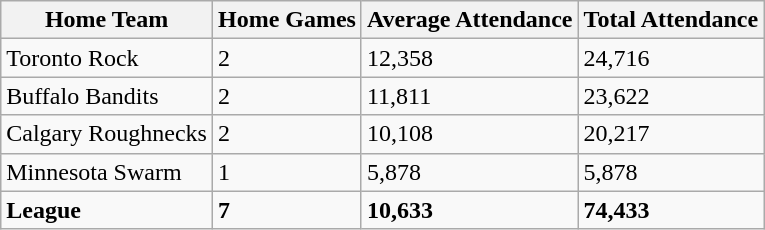<table class="wikitable sortable">
<tr>
<th>Home Team</th>
<th>Home Games</th>
<th>Average Attendance</th>
<th>Total Attendance</th>
</tr>
<tr>
<td>Toronto Rock</td>
<td>2</td>
<td>12,358</td>
<td>24,716</td>
</tr>
<tr>
<td>Buffalo Bandits</td>
<td>2</td>
<td>11,811</td>
<td>23,622</td>
</tr>
<tr>
<td>Calgary Roughnecks</td>
<td>2</td>
<td>10,108</td>
<td>20,217</td>
</tr>
<tr>
<td>Minnesota Swarm</td>
<td>1</td>
<td>5,878</td>
<td>5,878</td>
</tr>
<tr class="sortbottom">
<td><strong>League</strong></td>
<td><strong>7</strong></td>
<td><strong>10,633</strong></td>
<td><strong>74,433</strong></td>
</tr>
</table>
